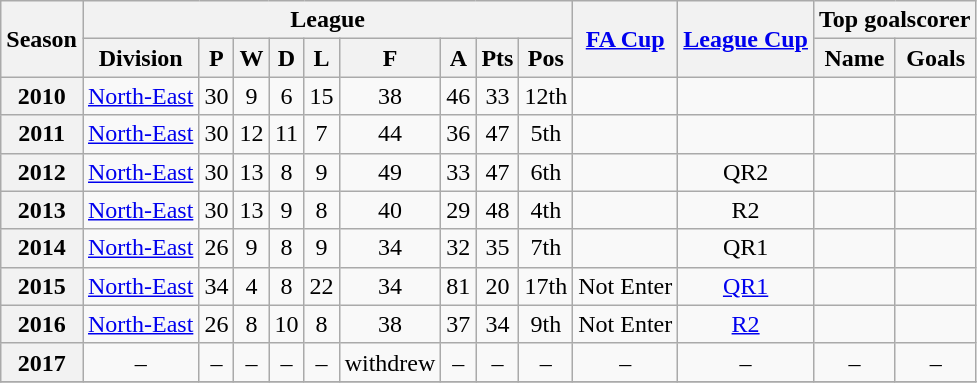<table class="wikitable" style="text-align: center">
<tr>
<th rowspan=2>Season</th>
<th colspan=9>League</th>
<th rowspan=2><a href='#'>FA Cup</a></th>
<th rowspan=2><a href='#'>League Cup</a></th>
<th colspan=2>Top goalscorer</th>
</tr>
<tr>
<th>Division</th>
<th>P</th>
<th>W</th>
<th>D</th>
<th>L</th>
<th>F</th>
<th>A</th>
<th>Pts</th>
<th>Pos</th>
<th>Name</th>
<th>Goals</th>
</tr>
<tr>
<th>2010</th>
<td><a href='#'>North-East</a></td>
<td>30</td>
<td>9</td>
<td>6</td>
<td>15</td>
<td>38</td>
<td>46</td>
<td>33</td>
<td>12th</td>
<td></td>
<td></td>
<td></td>
<td></td>
</tr>
<tr>
<th>2011</th>
<td><a href='#'>North-East</a></td>
<td>30</td>
<td>12</td>
<td>11</td>
<td>7</td>
<td>44</td>
<td>36</td>
<td>47</td>
<td>5th</td>
<td></td>
<td></td>
<td></td>
<td></td>
</tr>
<tr>
<th>2012</th>
<td><a href='#'>North-East</a></td>
<td>30</td>
<td>13</td>
<td>8</td>
<td>9</td>
<td>49</td>
<td>33</td>
<td>47</td>
<td>6th</td>
<td></td>
<td>QR2</td>
<td></td>
<td></td>
</tr>
<tr>
<th>2013</th>
<td><a href='#'>North-East</a></td>
<td>30</td>
<td>13</td>
<td>9</td>
<td>8</td>
<td>40</td>
<td>29</td>
<td>48</td>
<td>4th</td>
<td></td>
<td>R2</td>
<td></td>
<td></td>
</tr>
<tr>
<th>2014</th>
<td><a href='#'>North-East</a></td>
<td>26</td>
<td>9</td>
<td>8</td>
<td>9</td>
<td>34</td>
<td>32</td>
<td>35</td>
<td>7th</td>
<td></td>
<td>QR1</td>
<td></td>
<td></td>
</tr>
<tr>
<th>2015</th>
<td><a href='#'>North-East</a></td>
<td>34</td>
<td>4</td>
<td>8</td>
<td>22</td>
<td>34</td>
<td>81</td>
<td>20</td>
<td>17th</td>
<td>Not Enter</td>
<td><a href='#'>QR1</a></td>
<td></td>
<td></td>
</tr>
<tr>
<th>2016</th>
<td><a href='#'>North-East</a></td>
<td>26</td>
<td>8</td>
<td>10</td>
<td>8</td>
<td>38</td>
<td>37</td>
<td>34</td>
<td>9th</td>
<td>Not Enter</td>
<td><a href='#'>R2</a></td>
<td></td>
<td></td>
</tr>
<tr>
<th>2017</th>
<td>–</td>
<td>–</td>
<td>–</td>
<td>–</td>
<td>–</td>
<td>withdrew</td>
<td>–</td>
<td>–</td>
<td>–</td>
<td>–</td>
<td>–</td>
<td>–</td>
<td>–</td>
</tr>
<tr>
</tr>
</table>
